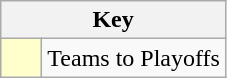<table class="wikitable" style="text-align: center;">
<tr>
<th colspan=2>Key</th>
</tr>
<tr>
<td style="background:#ffffcc; width:20px;"></td>
<td align=left>Teams to Playoffs</td>
</tr>
</table>
